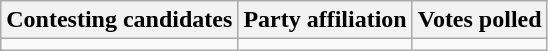<table class="wikitable sortable">
<tr>
<th>Contesting candidates</th>
<th>Party affiliation</th>
<th>Votes polled</th>
</tr>
<tr>
<td></td>
<td></td>
<td></td>
</tr>
</table>
